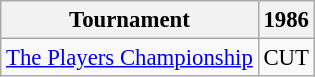<table class="wikitable" style="font-size:95%;text-align:center;">
<tr>
<th>Tournament</th>
<th>1986</th>
</tr>
<tr>
<td align="left"><a href='#'>The Players Championship</a></td>
<td>CUT</td>
</tr>
</table>
